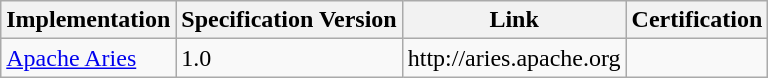<table class="wikitable sortable">
<tr>
<th>Implementation</th>
<th>Specification Version</th>
<th>Link</th>
<th>Certification</th>
</tr>
<tr>
<td><a href='#'>Apache Aries</a></td>
<td>1.0</td>
<td>http://aries.apache.org</td>
<td></td>
</tr>
</table>
